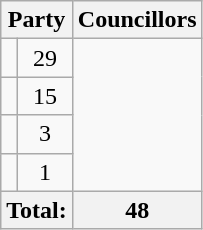<table class="wikitable">
<tr>
<th colspan="2">Party</th>
<th>Councillors</th>
</tr>
<tr>
<td></td>
<td align=center>29</td>
</tr>
<tr>
<td></td>
<td align=center>15</td>
</tr>
<tr>
<td></td>
<td align=center>3</td>
</tr>
<tr>
<td></td>
<td align=center>1</td>
</tr>
<tr>
<th colspan="2">Total:</th>
<th>48</th>
</tr>
</table>
